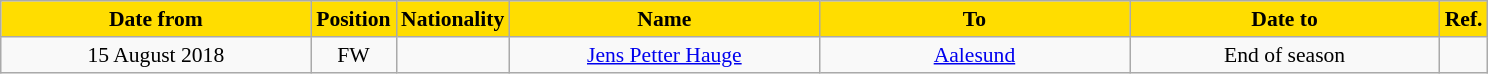<table class="wikitable" style="text-align:center; font-size:90%; ">
<tr>
<th style="background:#FFDD00; color:black; width:200px;">Date from</th>
<th style="background:#FFDD00; color:black; width:50px;">Position</th>
<th style="background:#FFDD00; color:black; width:50px;">Nationality</th>
<th style="background:#FFDD00; color:black; width:200px;">Name</th>
<th style="background:#FFDD00; color:black; width:200px;">To</th>
<th style="background:#FFDD00; color:black; width:200px;">Date to</th>
<th style="background:#FFDD00; color:black; width:25;">Ref.</th>
</tr>
<tr>
<td>15 August 2018</td>
<td>FW</td>
<td></td>
<td><a href='#'>Jens Petter Hauge</a></td>
<td><a href='#'>Aalesund</a></td>
<td>End of season</td>
<td></td>
</tr>
</table>
